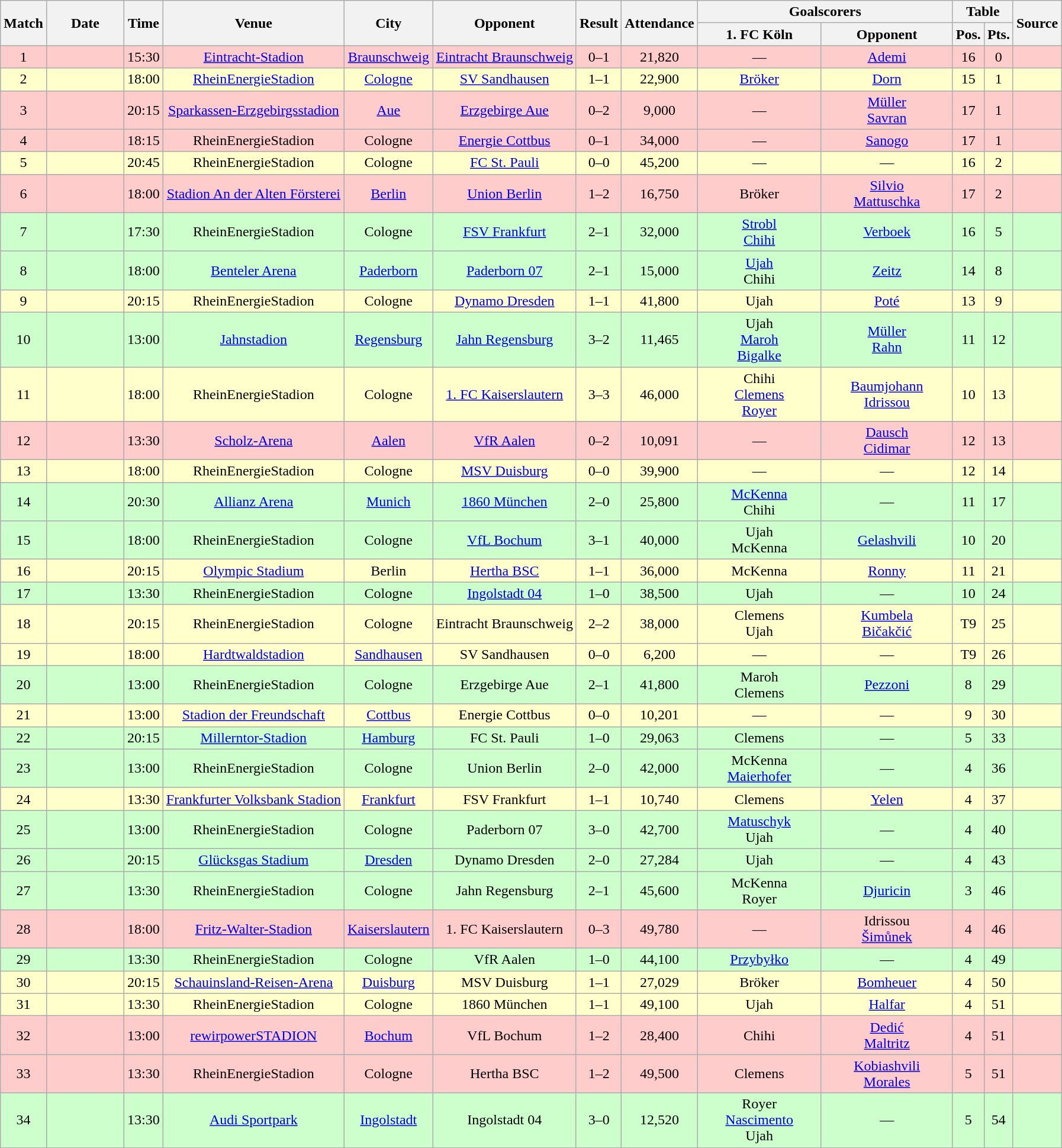<table class="wikitable" style="text-align:center">
<tr>
<th rowspan="2">Match</th>
<th rowspan="2" style="width:80px">Date</th>
<th rowspan="2">Time</th>
<th rowspan="2">Venue</th>
<th rowspan="2">City</th>
<th rowspan="2">Opponent</th>
<th rowspan="2">Result</th>
<th rowspan="2">Attendance</th>
<th colspan="2" style="width:280px">Goalscorers</th>
<th colspan="2">Table</th>
<th rowspan="2">Source</th>
</tr>
<tr>
<th>1. FC Köln</th>
<th>Opponent</th>
<th>Pos.</th>
<th>Pts.</th>
</tr>
<tr style="background:#fcc">
<td>1</td>
<td></td>
<td>15:30</td>
<td><a href='#'>Eintracht-Stadion</a></td>
<td><a href='#'>Braunschweig</a></td>
<td><a href='#'>Eintracht Braunschweig</a></td>
<td>0–1</td>
<td>21,820</td>
<td>—</td>
<td><a href='#'>Ademi</a> </td>
<td>16</td>
<td>0</td>
<td><br></td>
</tr>
<tr style="background:#ffc">
<td>2</td>
<td></td>
<td>18:00</td>
<td><a href='#'>RheinEnergieStadion</a></td>
<td><a href='#'>Cologne</a></td>
<td><a href='#'>SV Sandhausen</a></td>
<td>1–1</td>
<td>22,900</td>
<td><a href='#'>Bröker</a> </td>
<td><a href='#'>Dorn</a> </td>
<td>15</td>
<td>1</td>
<td><br></td>
</tr>
<tr style="background:#fcc">
<td>3</td>
<td></td>
<td>20:15</td>
<td><a href='#'>Sparkassen-Erzgebirgsstadion</a></td>
<td><a href='#'>Aue</a></td>
<td><a href='#'>Erzgebirge Aue</a></td>
<td>0–2</td>
<td>9,000</td>
<td>—</td>
<td><a href='#'>Müller</a>  <br> <a href='#'>Savran</a> </td>
<td>17</td>
<td>1</td>
<td><br></td>
</tr>
<tr style="background:#fcc">
<td>4</td>
<td></td>
<td>18:15</td>
<td>RheinEnergieStadion</td>
<td>Cologne</td>
<td><a href='#'>Energie Cottbus</a></td>
<td>0–1</td>
<td>34,000</td>
<td>—</td>
<td><a href='#'>Sanogo</a> </td>
<td>17</td>
<td>1</td>
<td><br></td>
</tr>
<tr style="background:#ffc">
<td>5</td>
<td></td>
<td>20:45</td>
<td>RheinEnergieStadion</td>
<td>Cologne</td>
<td><a href='#'>FC St. Pauli</a></td>
<td>0–0</td>
<td>45,200</td>
<td>—</td>
<td>—</td>
<td>16</td>
<td>2</td>
<td><br></td>
</tr>
<tr style="background:#fcc;">
<td>6</td>
<td></td>
<td>18:00</td>
<td><a href='#'>Stadion An der Alten Försterei</a></td>
<td><a href='#'>Berlin</a></td>
<td><a href='#'>Union Berlin</a></td>
<td>1–2</td>
<td>16,750</td>
<td>Bröker </td>
<td><a href='#'>Silvio</a>  <br> <a href='#'>Mattuschka</a> </td>
<td>17</td>
<td>2</td>
<td><br></td>
</tr>
<tr style="background:#cfc">
<td>7</td>
<td></td>
<td>17:30</td>
<td>RheinEnergieStadion</td>
<td>Cologne</td>
<td><a href='#'>FSV Frankfurt</a></td>
<td>2–1</td>
<td>32,000</td>
<td><a href='#'>Strobl</a>  <br> <a href='#'>Chihi</a> </td>
<td><a href='#'>Verboek</a> </td>
<td>16</td>
<td>5</td>
<td><br></td>
</tr>
<tr style="background:#cfc">
<td>8</td>
<td></td>
<td>18:00</td>
<td><a href='#'>Benteler Arena</a></td>
<td><a href='#'>Paderborn</a></td>
<td><a href='#'>Paderborn 07</a></td>
<td>2–1</td>
<td>15,000</td>
<td><a href='#'>Ujah</a>  <br> Chihi </td>
<td><a href='#'>Zeitz</a> </td>
<td>14</td>
<td>8</td>
<td> <br></td>
</tr>
<tr style="background:#ffc">
<td>9</td>
<td></td>
<td>20:15</td>
<td>RheinEnergieStadion</td>
<td>Cologne</td>
<td><a href='#'>Dynamo Dresden</a></td>
<td>1–1</td>
<td>41,800</td>
<td>Ujah </td>
<td><a href='#'>Poté</a> </td>
<td>13</td>
<td>9</td>
<td> <br></td>
</tr>
<tr style="background:#cfc">
<td>10</td>
<td></td>
<td>13:00</td>
<td><a href='#'>Jahnstadion</a></td>
<td><a href='#'>Regensburg</a></td>
<td><a href='#'>Jahn Regensburg</a></td>
<td>3–2</td>
<td>11,465</td>
<td>Ujah  <br> <a href='#'>Maroh</a>  <br> <a href='#'>Bigalke</a> </td>
<td><a href='#'>Müller</a>  <br> <a href='#'>Rahn</a> </td>
<td>11</td>
<td>12</td>
<td> <br></td>
</tr>
<tr style="background:#ffc">
<td>11</td>
<td></td>
<td>18:00</td>
<td>RheinEnergieStadion</td>
<td>Cologne</td>
<td><a href='#'>1. FC Kaiserslautern</a></td>
<td>3–3</td>
<td>46,000</td>
<td>Chihi  <br> <a href='#'>Clemens</a>  <br> <a href='#'>Royer</a> </td>
<td><a href='#'>Baumjohann</a>  <br> <a href='#'>Idrissou</a> </td>
<td>10</td>
<td>13</td>
<td> <br></td>
</tr>
<tr style="background:#fcc">
<td>12</td>
<td></td>
<td>13:30</td>
<td><a href='#'>Scholz-Arena</a></td>
<td><a href='#'>Aalen</a></td>
<td><a href='#'>VfR Aalen</a></td>
<td>0–2</td>
<td>10,091</td>
<td>—</td>
<td><a href='#'>Dausch</a>  <br> <a href='#'>Cidimar</a> </td>
<td>12</td>
<td>13</td>
<td> <br></td>
</tr>
<tr style="background:#ffc">
<td>13</td>
<td></td>
<td>18:00</td>
<td>RheinEnergieStadion</td>
<td>Cologne</td>
<td><a href='#'>MSV Duisburg</a></td>
<td>0–0</td>
<td>39,900</td>
<td>—</td>
<td>—</td>
<td>12</td>
<td>14</td>
<td> <br></td>
</tr>
<tr style="background:#cfc">
<td>14</td>
<td></td>
<td>20:30</td>
<td><a href='#'>Allianz Arena</a></td>
<td><a href='#'>Munich</a></td>
<td><a href='#'>1860 München</a></td>
<td>2–0</td>
<td>25,800</td>
<td><a href='#'>McKenna</a>  <br> Chihi </td>
<td>—</td>
<td>11</td>
<td>17</td>
<td> <br></td>
</tr>
<tr style="background:#cfc">
<td>15</td>
<td></td>
<td>18:00</td>
<td>RheinEnergieStadion</td>
<td>Cologne</td>
<td><a href='#'>VfL Bochum</a></td>
<td>3–1</td>
<td>40,000</td>
<td>Ujah  <br> McKenna </td>
<td><a href='#'>Gelashvili</a> </td>
<td>10</td>
<td>20</td>
<td> <br></td>
</tr>
<tr style="background:#ffc">
<td>16</td>
<td></td>
<td>20:15</td>
<td><a href='#'>Olympic Stadium</a></td>
<td>Berlin</td>
<td><a href='#'>Hertha BSC</a></td>
<td>1–1</td>
<td>36,000</td>
<td>McKenna </td>
<td><a href='#'>Ronny</a> </td>
<td>11</td>
<td>21</td>
<td> <br></td>
</tr>
<tr style="background:#cfc">
<td>17</td>
<td></td>
<td>13:30</td>
<td>RheinEnergieStadion</td>
<td>Cologne</td>
<td><a href='#'>Ingolstadt 04</a></td>
<td>1–0</td>
<td>38,500</td>
<td>Ujah </td>
<td>—</td>
<td>10</td>
<td>24</td>
<td> <br></td>
</tr>
<tr style="background:#ffc">
<td>18</td>
<td></td>
<td>20:15</td>
<td>RheinEnergieStadion</td>
<td>Cologne</td>
<td>Eintracht Braunschweig</td>
<td>2–2</td>
<td>38,000</td>
<td>Clemens  <br> Ujah </td>
<td><a href='#'>Kumbela</a>  <br> <a href='#'>Bičakčić</a>  </td>
<td>T9</td>
<td>25</td>
<td> <br></td>
</tr>
<tr style="background:#ffc">
<td>19</td>
<td></td>
<td>18:00</td>
<td><a href='#'>Hardtwaldstadion</a></td>
<td><a href='#'>Sandhausen</a></td>
<td>SV Sandhausen</td>
<td>0–0</td>
<td>6,200</td>
<td>—</td>
<td>—</td>
<td>T9</td>
<td>26</td>
<td> <br></td>
</tr>
<tr style="background:#cfc">
<td>20</td>
<td></td>
<td>13:00</td>
<td>RheinEnergieStadion</td>
<td>Cologne</td>
<td>Erzgebirge Aue</td>
<td>2–1</td>
<td>41,800</td>
<td>Maroh  <br> Clemens </td>
<td><a href='#'>Pezzoni</a> </td>
<td>8</td>
<td>29</td>
<td> <br></td>
</tr>
<tr style="background:#ffc">
<td>21</td>
<td></td>
<td>13:00</td>
<td><a href='#'>Stadion der Freundschaft</a></td>
<td><a href='#'>Cottbus</a></td>
<td>Energie Cottbus</td>
<td>0–0</td>
<td>10,201</td>
<td>—</td>
<td>—</td>
<td>9</td>
<td>30</td>
<td> <br></td>
</tr>
<tr style="background:#cfc">
<td>22</td>
<td></td>
<td>20:15</td>
<td><a href='#'>Millerntor-Stadion</a></td>
<td><a href='#'>Hamburg</a></td>
<td>FC St. Pauli</td>
<td>1–0</td>
<td>29,063</td>
<td>Clemens </td>
<td>—</td>
<td>5</td>
<td>33</td>
<td> <br></td>
</tr>
<tr style="background:#cfc">
<td>23</td>
<td></td>
<td>13:00</td>
<td>RheinEnergieStadion</td>
<td>Cologne</td>
<td>Union Berlin</td>
<td>2–0</td>
<td>42,000</td>
<td>McKenna  <br> <a href='#'>Maierhofer</a> </td>
<td>—</td>
<td>4</td>
<td>36</td>
<td> <br></td>
</tr>
<tr style="background:#ffc">
<td>24</td>
<td></td>
<td>13:30</td>
<td><a href='#'>Frankfurter Volksbank Stadion</a></td>
<td><a href='#'>Frankfurt</a></td>
<td>FSV Frankfurt</td>
<td>1–1</td>
<td>10,740</td>
<td>Clemens </td>
<td><a href='#'>Yelen</a> </td>
<td>4</td>
<td>37</td>
<td> <br></td>
</tr>
<tr style="background:#cfc">
<td>25</td>
<td></td>
<td>13:00</td>
<td>RheinEnergieStadion</td>
<td>Cologne</td>
<td>Paderborn 07</td>
<td>3–0</td>
<td>42,700</td>
<td><a href='#'>Matuschyk</a>  <br> Ujah </td>
<td>—</td>
<td>4</td>
<td>40</td>
<td> <br></td>
</tr>
<tr style="background:#cfc">
<td>26</td>
<td></td>
<td>20:15</td>
<td><a href='#'>Glücksgas Stadium</a></td>
<td><a href='#'>Dresden</a></td>
<td>Dynamo Dresden</td>
<td>2–0</td>
<td>27,284</td>
<td>Ujah </td>
<td>—</td>
<td>4</td>
<td>43</td>
<td> <br></td>
</tr>
<tr style="background:#cfc">
<td>27</td>
<td></td>
<td>13:30</td>
<td>RheinEnergieStadion</td>
<td>Cologne</td>
<td>Jahn Regensburg</td>
<td>2–1</td>
<td>45,600</td>
<td>McKenna  <br> Royer </td>
<td><a href='#'>Djuricin</a> </td>
<td>3</td>
<td>46</td>
<td> <br></td>
</tr>
<tr style="background:#fcc">
<td>28</td>
<td></td>
<td>18:00</td>
<td><a href='#'>Fritz-Walter-Stadion</a></td>
<td><a href='#'>Kaiserslautern</a></td>
<td>1. FC Kaiserslautern</td>
<td>0–3</td>
<td>49,780</td>
<td>—</td>
<td>Idrissou  <br> <a href='#'>Šimůnek</a> </td>
<td>4</td>
<td>46</td>
<td><br></td>
</tr>
<tr style="background:#cfc">
<td>29</td>
<td></td>
<td>13:30</td>
<td>RheinEnergieStadion</td>
<td>Cologne</td>
<td>VfR Aalen</td>
<td>1–0</td>
<td>44,100</td>
<td><a href='#'>Przybyłko</a> </td>
<td>—</td>
<td>4</td>
<td>49</td>
<td><br></td>
</tr>
<tr style="background:#ffc">
<td>30</td>
<td></td>
<td>20:15</td>
<td><a href='#'>Schauinsland-Reisen-Arena</a></td>
<td><a href='#'>Duisburg</a></td>
<td>MSV Duisburg</td>
<td>1–1</td>
<td>27,029</td>
<td>Bröker </td>
<td><a href='#'>Bomheuer</a> </td>
<td>4</td>
<td>50</td>
<td><br></td>
</tr>
<tr style="background:#ffc">
<td>31</td>
<td></td>
<td>13:30</td>
<td>RheinEnergieStadion</td>
<td>Cologne</td>
<td>1860 München</td>
<td>1–1</td>
<td>49,100</td>
<td>Ujah </td>
<td><a href='#'>Halfar</a> </td>
<td>4</td>
<td>51</td>
<td><br></td>
</tr>
<tr style="background:#fcc">
<td>32</td>
<td></td>
<td>13:00</td>
<td><a href='#'>rewirpowerSTADION</a></td>
<td><a href='#'>Bochum</a></td>
<td>VfL Bochum</td>
<td>1–2</td>
<td>28,400</td>
<td>Chihi </td>
<td><a href='#'>Dedić</a> <br><a href='#'>Maltritz</a> </td>
<td>4</td>
<td>51</td>
<td></td>
</tr>
<tr style="background:#fcc">
<td>33</td>
<td></td>
<td>13:30</td>
<td>RheinEnergieStadion</td>
<td>Cologne</td>
<td>Hertha BSC</td>
<td>1–2</td>
<td>49,500</td>
<td>Clemens </td>
<td><a href='#'>Kobiashvili</a> <br><a href='#'>Morales</a> </td>
<td>5</td>
<td>51</td>
<td></td>
</tr>
<tr style="background:#cfc">
<td>34</td>
<td></td>
<td>13:30</td>
<td><a href='#'>Audi Sportpark</a></td>
<td><a href='#'>Ingolstadt</a></td>
<td>Ingolstadt 04</td>
<td>3–0</td>
<td>12,520</td>
<td>Royer <br><a href='#'>Nascimento</a> <br>Ujah </td>
<td>—</td>
<td>5</td>
<td>54</td>
<td></td>
</tr>
</table>
